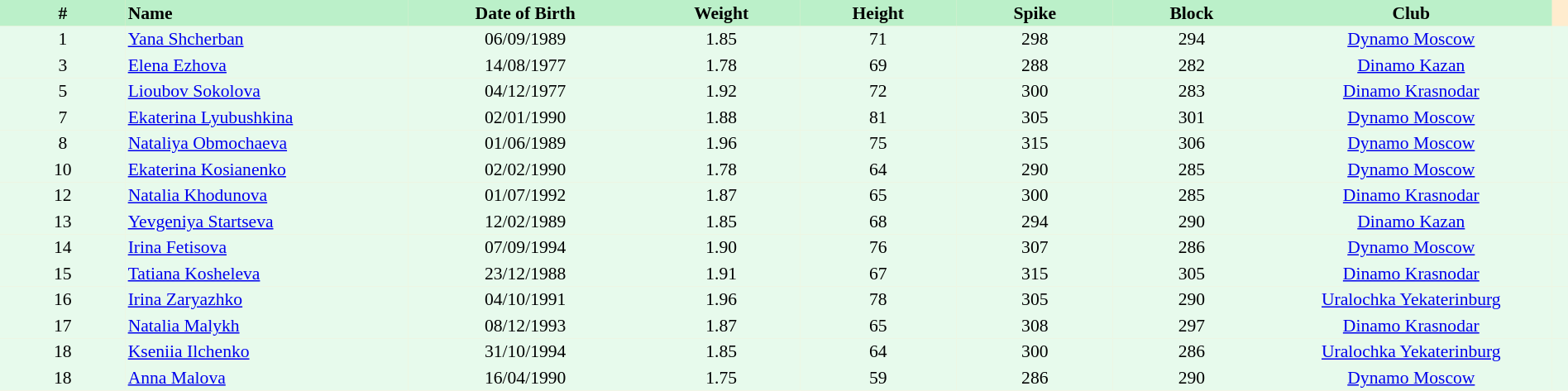<table border=0 cellpadding=2 cellspacing=0  |- bgcolor=#FFECCE style="text-align:center; font-size:90%;" width=100%>
<tr bgcolor=#BBF0C9>
<th width=8%>#</th>
<th width=18% align=left>Name</th>
<th width=15%>Date of Birth</th>
<th width=10%>Weight</th>
<th width=10%>Height</th>
<th width=10%>Spike</th>
<th width=10%>Block</th>
<th width=18%>Club</th>
</tr>
<tr bgcolor=#E7FAEC>
<td>1</td>
<td align=left><a href='#'>Yana Shcherban</a></td>
<td>06/09/1989</td>
<td>1.85</td>
<td>71</td>
<td>298</td>
<td>294</td>
<td> <a href='#'>Dynamo Moscow</a></td>
<td></td>
</tr>
<tr bgcolor=#E7FAEC>
<td>3</td>
<td align=left><a href='#'>Elena Ezhova</a></td>
<td>14/08/1977</td>
<td>1.78</td>
<td>69</td>
<td>288</td>
<td>282</td>
<td> <a href='#'>Dinamo Kazan</a></td>
<td></td>
</tr>
<tr bgcolor=#E7FAEC>
<td>5</td>
<td align=left><a href='#'>Lioubov Sokolova</a></td>
<td>04/12/1977</td>
<td>1.92</td>
<td>72</td>
<td>300</td>
<td>283</td>
<td> <a href='#'>Dinamo Krasnodar</a></td>
<td></td>
</tr>
<tr bgcolor=#E7FAEC>
<td>7</td>
<td align=left><a href='#'>Ekaterina Lyubushkina</a></td>
<td>02/01/1990</td>
<td>1.88</td>
<td>81</td>
<td>305</td>
<td>301</td>
<td> <a href='#'>Dynamo Moscow</a></td>
<td></td>
</tr>
<tr bgcolor=#E7FAEC>
<td>8</td>
<td align=left><a href='#'>Nataliya Obmochaeva</a></td>
<td>01/06/1989</td>
<td>1.96</td>
<td>75</td>
<td>315</td>
<td>306</td>
<td> <a href='#'>Dynamo Moscow</a></td>
<td></td>
</tr>
<tr bgcolor=#E7FAEC>
<td>10</td>
<td align=left><a href='#'>Ekaterina Kosianenko</a></td>
<td>02/02/1990</td>
<td>1.78</td>
<td>64</td>
<td>290</td>
<td>285</td>
<td> <a href='#'>Dynamo Moscow</a></td>
<td></td>
</tr>
<tr bgcolor=#E7FAEC>
<td>12</td>
<td align=left><a href='#'>Natalia Khodunova</a></td>
<td>01/07/1992</td>
<td>1.87</td>
<td>65</td>
<td>300</td>
<td>285</td>
<td> <a href='#'>Dinamo Krasnodar</a></td>
<td></td>
</tr>
<tr bgcolor=#E7FAEC>
<td>13</td>
<td align=left><a href='#'>Yevgeniya Startseva</a></td>
<td>12/02/1989</td>
<td>1.85</td>
<td>68</td>
<td>294</td>
<td>290</td>
<td> <a href='#'>Dinamo Kazan</a></td>
<td></td>
</tr>
<tr bgcolor=#E7FAEC>
<td>14</td>
<td align=left><a href='#'>Irina Fetisova</a></td>
<td>07/09/1994</td>
<td>1.90</td>
<td>76</td>
<td>307</td>
<td>286</td>
<td> <a href='#'>Dynamo Moscow</a></td>
<td></td>
</tr>
<tr bgcolor=#E7FAEC>
<td>15</td>
<td align=left><a href='#'>Tatiana Kosheleva</a></td>
<td>23/12/1988</td>
<td>1.91</td>
<td>67</td>
<td>315</td>
<td>305</td>
<td> <a href='#'>Dinamo Krasnodar</a></td>
<td></td>
</tr>
<tr bgcolor=#E7FAEC>
<td>16</td>
<td align=left><a href='#'>Irina Zaryazhko</a></td>
<td>04/10/1991</td>
<td>1.96</td>
<td>78</td>
<td>305</td>
<td>290</td>
<td> <a href='#'>Uralochka Yekaterinburg</a></td>
<td></td>
</tr>
<tr bgcolor=#E7FAEC>
<td>17</td>
<td align=left><a href='#'>Natalia Malykh</a></td>
<td>08/12/1993</td>
<td>1.87</td>
<td>65</td>
<td>308</td>
<td>297</td>
<td> <a href='#'>Dinamo Krasnodar</a></td>
<td></td>
</tr>
<tr bgcolor=#E7FAEC>
<td>18</td>
<td align=left><a href='#'>Kseniia Ilchenko</a></td>
<td>31/10/1994</td>
<td>1.85</td>
<td>64</td>
<td>300</td>
<td>286</td>
<td> <a href='#'>Uralochka Yekaterinburg</a></td>
<td></td>
</tr>
<tr bgcolor=#E7FAEC>
<td>18</td>
<td align=left><a href='#'>Anna Malova</a></td>
<td>16/04/1990</td>
<td>1.75</td>
<td>59</td>
<td>286</td>
<td>290</td>
<td> <a href='#'>Dynamo Moscow</a></td>
<td></td>
</tr>
</table>
